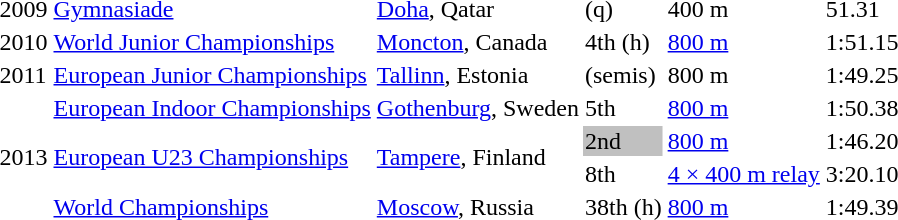<table>
<tr>
<td>2009</td>
<td><a href='#'>Gymnasiade</a></td>
<td>  <a href='#'>Doha</a>, Qatar</td>
<td>(q)</td>
<td>400 m</td>
<td>51.31</td>
</tr>
<tr>
<td>2010</td>
<td><a href='#'>World Junior Championships</a></td>
<td> <a href='#'>Moncton</a>, Canada</td>
<td>4th (h)</td>
<td><a href='#'>800 m</a></td>
<td>1:51.15</td>
</tr>
<tr>
<td>2011</td>
<td><a href='#'>European Junior Championships</a></td>
<td>  <a href='#'>Tallinn</a>, Estonia</td>
<td>(semis)</td>
<td>800 m</td>
<td>1:49.25</td>
</tr>
<tr>
<td rowspan=4>2013</td>
<td><a href='#'>European Indoor Championships</a></td>
<td>  <a href='#'>Gothenburg</a>, Sweden</td>
<td>5th</td>
<td><a href='#'>800 m</a></td>
<td>1:50.38</td>
</tr>
<tr>
<td rowspan=2><a href='#'>European U23 Championships</a></td>
<td rowspan=2>  <a href='#'>Tampere</a>, Finland</td>
<td bgcolor=silver>2nd</td>
<td><a href='#'>800 m</a></td>
<td>1:46.20</td>
</tr>
<tr>
<td>8th</td>
<td><a href='#'>4 × 400 m relay</a></td>
<td>3:20.10</td>
</tr>
<tr>
<td><a href='#'>World Championships</a></td>
<td>  <a href='#'>Moscow</a>, Russia</td>
<td>38th (h)</td>
<td><a href='#'>800 m</a></td>
<td>1:49.39</td>
</tr>
</table>
